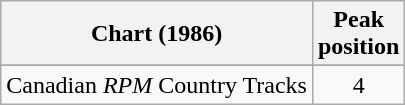<table class="wikitable sortable">
<tr>
<th align="left">Chart (1986)</th>
<th align="center">Peak<br>position</th>
</tr>
<tr>
</tr>
<tr>
<td align="left">Canadian <em>RPM</em> Country Tracks</td>
<td align="center">4</td>
</tr>
</table>
